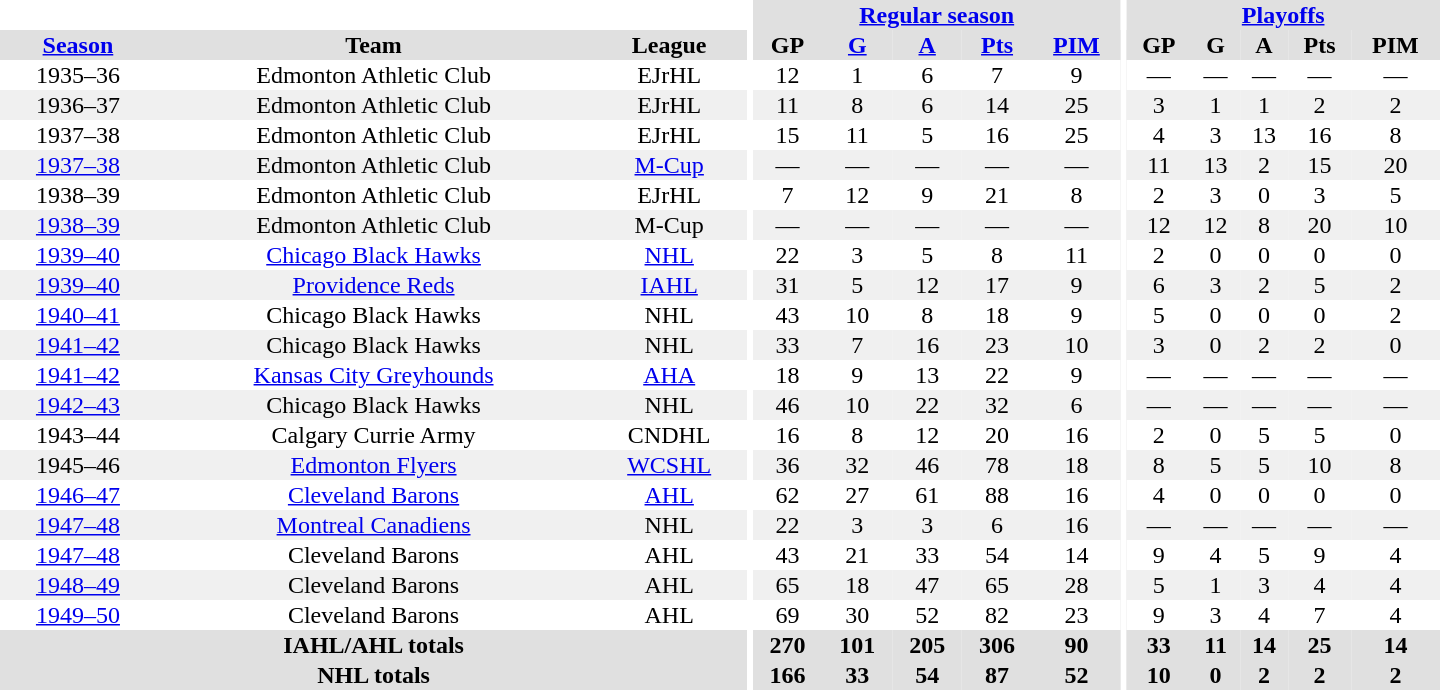<table border="0" cellpadding="1" cellspacing="0" style="text-align:center; width:60em">
<tr bgcolor="#e0e0e0">
<th colspan="3" bgcolor="#ffffff"></th>
<th rowspan="100" bgcolor="#ffffff"></th>
<th colspan="5"><a href='#'>Regular season</a></th>
<th rowspan="100" bgcolor="#ffffff"></th>
<th colspan="5"><a href='#'>Playoffs</a></th>
</tr>
<tr bgcolor="#e0e0e0">
<th><a href='#'>Season</a></th>
<th>Team</th>
<th>League</th>
<th>GP</th>
<th><a href='#'>G</a></th>
<th><a href='#'>A</a></th>
<th><a href='#'>Pts</a></th>
<th><a href='#'>PIM</a></th>
<th>GP</th>
<th>G</th>
<th>A</th>
<th>Pts</th>
<th>PIM</th>
</tr>
<tr>
<td>1935–36</td>
<td>Edmonton Athletic Club</td>
<td>EJrHL</td>
<td>12</td>
<td>1</td>
<td>6</td>
<td>7</td>
<td>9</td>
<td>—</td>
<td>—</td>
<td>—</td>
<td>—</td>
<td>—</td>
</tr>
<tr bgcolor="#f0f0f0">
<td>1936–37</td>
<td>Edmonton Athletic Club</td>
<td>EJrHL</td>
<td>11</td>
<td>8</td>
<td>6</td>
<td>14</td>
<td>25</td>
<td>3</td>
<td>1</td>
<td>1</td>
<td>2</td>
<td>2</td>
</tr>
<tr>
<td>1937–38</td>
<td>Edmonton Athletic Club</td>
<td>EJrHL</td>
<td>15</td>
<td>11</td>
<td>5</td>
<td>16</td>
<td>25</td>
<td>4</td>
<td>3</td>
<td>13</td>
<td>16</td>
<td>8</td>
</tr>
<tr bgcolor="#f0f0f0">
<td><a href='#'>1937–38</a></td>
<td>Edmonton Athletic Club</td>
<td><a href='#'>M-Cup</a></td>
<td>—</td>
<td>—</td>
<td>—</td>
<td>—</td>
<td>—</td>
<td>11</td>
<td>13</td>
<td>2</td>
<td>15</td>
<td>20</td>
</tr>
<tr>
<td>1938–39</td>
<td>Edmonton Athletic Club</td>
<td>EJrHL</td>
<td>7</td>
<td>12</td>
<td>9</td>
<td>21</td>
<td>8</td>
<td>2</td>
<td>3</td>
<td>0</td>
<td>3</td>
<td>5</td>
</tr>
<tr bgcolor="#f0f0f0">
<td><a href='#'>1938–39</a></td>
<td>Edmonton Athletic Club</td>
<td>M-Cup</td>
<td>—</td>
<td>—</td>
<td>—</td>
<td>—</td>
<td>—</td>
<td>12</td>
<td>12</td>
<td>8</td>
<td>20</td>
<td>10</td>
</tr>
<tr>
<td><a href='#'>1939–40</a></td>
<td><a href='#'>Chicago Black Hawks</a></td>
<td><a href='#'>NHL</a></td>
<td>22</td>
<td>3</td>
<td>5</td>
<td>8</td>
<td>11</td>
<td>2</td>
<td>0</td>
<td>0</td>
<td>0</td>
<td>0</td>
</tr>
<tr bgcolor="#f0f0f0">
<td><a href='#'>1939–40</a></td>
<td><a href='#'>Providence Reds</a></td>
<td><a href='#'>IAHL</a></td>
<td>31</td>
<td>5</td>
<td>12</td>
<td>17</td>
<td>9</td>
<td>6</td>
<td>3</td>
<td>2</td>
<td>5</td>
<td>2</td>
</tr>
<tr>
<td><a href='#'>1940–41</a></td>
<td>Chicago Black Hawks</td>
<td>NHL</td>
<td>43</td>
<td>10</td>
<td>8</td>
<td>18</td>
<td>9</td>
<td>5</td>
<td>0</td>
<td>0</td>
<td>0</td>
<td>2</td>
</tr>
<tr bgcolor="#f0f0f0">
<td><a href='#'>1941–42</a></td>
<td>Chicago Black Hawks</td>
<td>NHL</td>
<td>33</td>
<td>7</td>
<td>16</td>
<td>23</td>
<td>10</td>
<td>3</td>
<td>0</td>
<td>2</td>
<td>2</td>
<td>0</td>
</tr>
<tr>
<td><a href='#'>1941–42</a></td>
<td><a href='#'>Kansas City Greyhounds</a></td>
<td><a href='#'>AHA</a></td>
<td>18</td>
<td>9</td>
<td>13</td>
<td>22</td>
<td>9</td>
<td>—</td>
<td>—</td>
<td>—</td>
<td>—</td>
<td>—</td>
</tr>
<tr bgcolor="#f0f0f0">
<td><a href='#'>1942–43</a></td>
<td>Chicago Black Hawks</td>
<td>NHL</td>
<td>46</td>
<td>10</td>
<td>22</td>
<td>32</td>
<td>6</td>
<td>—</td>
<td>—</td>
<td>—</td>
<td>—</td>
<td>—</td>
</tr>
<tr>
<td>1943–44</td>
<td>Calgary Currie Army</td>
<td>CNDHL</td>
<td>16</td>
<td>8</td>
<td>12</td>
<td>20</td>
<td>16</td>
<td>2</td>
<td>0</td>
<td>5</td>
<td>5</td>
<td>0</td>
</tr>
<tr bgcolor="#f0f0f0">
<td>1945–46</td>
<td><a href='#'>Edmonton Flyers</a></td>
<td><a href='#'>WCSHL</a></td>
<td>36</td>
<td>32</td>
<td>46</td>
<td>78</td>
<td>18</td>
<td>8</td>
<td>5</td>
<td>5</td>
<td>10</td>
<td>8</td>
</tr>
<tr>
<td><a href='#'>1946–47</a></td>
<td><a href='#'>Cleveland Barons</a></td>
<td><a href='#'>AHL</a></td>
<td>62</td>
<td>27</td>
<td>61</td>
<td>88</td>
<td>16</td>
<td>4</td>
<td>0</td>
<td>0</td>
<td>0</td>
<td>0</td>
</tr>
<tr bgcolor="#f0f0f0">
<td><a href='#'>1947–48</a></td>
<td><a href='#'>Montreal Canadiens</a></td>
<td>NHL</td>
<td>22</td>
<td>3</td>
<td>3</td>
<td>6</td>
<td>16</td>
<td>—</td>
<td>—</td>
<td>—</td>
<td>—</td>
<td>—</td>
</tr>
<tr>
<td><a href='#'>1947–48</a></td>
<td>Cleveland Barons</td>
<td>AHL</td>
<td>43</td>
<td>21</td>
<td>33</td>
<td>54</td>
<td>14</td>
<td>9</td>
<td>4</td>
<td>5</td>
<td>9</td>
<td>4</td>
</tr>
<tr bgcolor="#f0f0f0">
<td><a href='#'>1948–49</a></td>
<td>Cleveland Barons</td>
<td>AHL</td>
<td>65</td>
<td>18</td>
<td>47</td>
<td>65</td>
<td>28</td>
<td>5</td>
<td>1</td>
<td>3</td>
<td>4</td>
<td>4</td>
</tr>
<tr>
<td><a href='#'>1949–50</a></td>
<td>Cleveland Barons</td>
<td>AHL</td>
<td>69</td>
<td>30</td>
<td>52</td>
<td>82</td>
<td>23</td>
<td>9</td>
<td>3</td>
<td>4</td>
<td>7</td>
<td>4</td>
</tr>
<tr bgcolor="#e0e0e0">
<th colspan="3">IAHL/AHL totals</th>
<th>270</th>
<th>101</th>
<th>205</th>
<th>306</th>
<th>90</th>
<th>33</th>
<th>11</th>
<th>14</th>
<th>25</th>
<th>14</th>
</tr>
<tr bgcolor="#e0e0e0">
<th colspan="3">NHL totals</th>
<th>166</th>
<th>33</th>
<th>54</th>
<th>87</th>
<th>52</th>
<th>10</th>
<th>0</th>
<th>2</th>
<th>2</th>
<th>2</th>
</tr>
</table>
